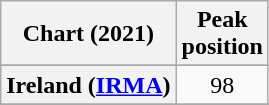<table class="wikitable sortable plainrowheaders" style="text-align:center">
<tr>
<th scope="col">Chart (2021)</th>
<th scope="col">Peak<br>position</th>
</tr>
<tr>
</tr>
<tr>
</tr>
<tr>
<th scope="row">Ireland (<a href='#'>IRMA</a>)</th>
<td>98</td>
</tr>
<tr>
</tr>
<tr>
</tr>
<tr>
</tr>
<tr>
</tr>
</table>
